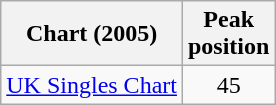<table class="wikitable">
<tr>
<th align="center">Chart (2005)</th>
<th align="center">Peak<br>position</th>
</tr>
<tr>
<td align="left"><a href='#'>UK Singles Chart</a></td>
<td align="center">45</td>
</tr>
</table>
